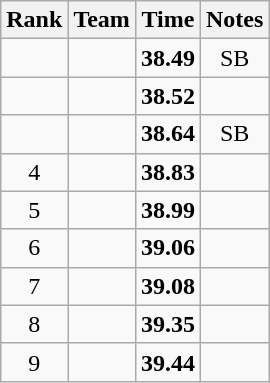<table class="wikitable sortable" style="text-align:center">
<tr>
<th>Rank</th>
<th>Team</th>
<th>Time</th>
<th>Notes</th>
</tr>
<tr>
<td></td>
<td></td>
<td><strong>38.49</strong></td>
<td>SB</td>
</tr>
<tr>
<td></td>
<td></td>
<td><strong>38.52</strong></td>
<td></td>
</tr>
<tr>
<td></td>
<td></td>
<td><strong>38.64</strong></td>
<td>SB</td>
</tr>
<tr>
<td>4</td>
<td></td>
<td><strong>38.83</strong></td>
<td></td>
</tr>
<tr>
<td>5</td>
<td></td>
<td><strong>38.99</strong></td>
<td></td>
</tr>
<tr>
<td>6</td>
<td></td>
<td><strong>39.06</strong></td>
<td></td>
</tr>
<tr>
<td>7</td>
<td></td>
<td><strong>39.08</strong></td>
<td></td>
</tr>
<tr>
<td>8</td>
<td></td>
<td><strong>39.35</strong></td>
<td></td>
</tr>
<tr>
<td>9</td>
<td></td>
<td><strong>39.44</strong></td>
<td></td>
</tr>
</table>
